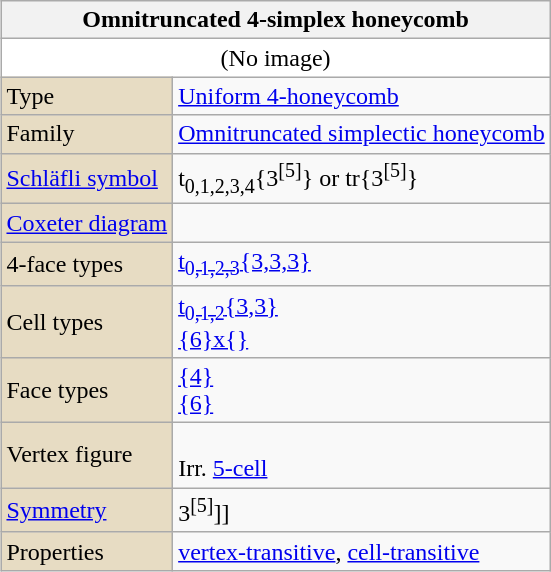<table class="wikitable" align="right">
<tr>
<th bgcolor=#e7dcc3 colspan=2>Omnitruncated 4-simplex honeycomb</th>
</tr>
<tr>
<td bgcolor=#ffffff align=center colspan=2>(No image)</td>
</tr>
<tr>
<td bgcolor=#e7dcc3>Type</td>
<td><a href='#'>Uniform 4-honeycomb</a></td>
</tr>
<tr>
<td bgcolor=#e7dcc3>Family</td>
<td><a href='#'>Omnitruncated simplectic honeycomb</a></td>
</tr>
<tr>
<td bgcolor=#e7dcc3><a href='#'>Schläfli symbol</a></td>
<td>t<sub>0,1,2,3,4</sub>{3<sup>[5]</sup>} or tr{3<sup>[5]</sup>}</td>
</tr>
<tr>
<td bgcolor=#e7dcc3><a href='#'>Coxeter diagram</a></td>
<td></td>
</tr>
<tr>
<td bgcolor=#e7dcc3>4-face types</td>
<td><a href='#'>t<sub>0,1,2,3</sub>{3,3,3}</a> </td>
</tr>
<tr>
<td bgcolor=#e7dcc3>Cell types</td>
<td><a href='#'>t<sub>0,1,2</sub>{3,3}</a> <br><a href='#'>{6}x{}</a> </td>
</tr>
<tr>
<td bgcolor=#e7dcc3>Face types</td>
<td><a href='#'>{4}</a><br><a href='#'>{6}</a></td>
</tr>
<tr>
<td bgcolor=#e7dcc3>Vertex figure</td>
<td><br>Irr. <a href='#'>5-cell</a></td>
</tr>
<tr>
<td bgcolor=#e7dcc3><a href='#'>Symmetry</a></td>
<td>3<sup>[5]</sup>]]</td>
</tr>
<tr>
<td bgcolor=#e7dcc3>Properties</td>
<td><a href='#'>vertex-transitive</a>, <a href='#'>cell-transitive</a></td>
</tr>
</table>
